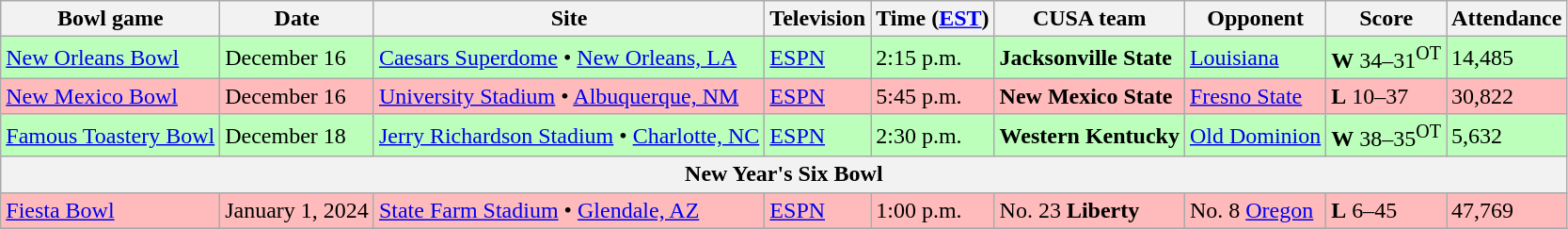<table class="wikitable">
<tr>
<th>Bowl game</th>
<th>Date</th>
<th>Site</th>
<th>Television</th>
<th>Time (<a href='#'>EST</a>)</th>
<th>CUSA team</th>
<th>Opponent</th>
<th>Score</th>
<th>Attendance</th>
</tr>
<tr style="background:#bfb;">
<td><a href='#'>New Orleans Bowl</a></td>
<td>December 16</td>
<td><a href='#'>Caesars Superdome</a> • <a href='#'>New Orleans, LA</a></td>
<td><a href='#'>ESPN</a></td>
<td>2:15 p.m.</td>
<td><strong>Jacksonville State</strong></td>
<td><a href='#'>Louisiana</a></td>
<td><strong>W</strong> 34–31<sup>OT</sup></td>
<td>14,485</td>
</tr>
<tr style="background:#fbb;">
<td><a href='#'>New Mexico Bowl</a></td>
<td>December 16</td>
<td><a href='#'>University Stadium</a> • <a href='#'>Albuquerque, NM</a></td>
<td><a href='#'>ESPN</a></td>
<td>5:45 p.m.</td>
<td><strong>New Mexico State</strong></td>
<td><a href='#'>Fresno State</a></td>
<td><strong>L</strong> 10–37</td>
<td>30,822</td>
</tr>
<tr style="background:#bfb;">
<td><a href='#'>Famous Toastery Bowl</a></td>
<td>December 18</td>
<td><a href='#'>Jerry Richardson Stadium</a> • <a href='#'>Charlotte, NC</a></td>
<td><a href='#'>ESPN</a></td>
<td>2:30 p.m.</td>
<td><strong>Western Kentucky</strong></td>
<td><a href='#'>Old Dominion</a></td>
<td><strong>W</strong> 38–35<sup>OT</sup></td>
<td>5,632</td>
</tr>
<tr>
<th colspan="9" style="text-align:center;"><strong>New Year's Six Bowl</strong></th>
</tr>
<tr style="background:#fbb;">
<td><a href='#'>Fiesta Bowl</a></td>
<td>January 1, 2024</td>
<td><a href='#'>State Farm Stadium</a> • <a href='#'>Glendale, AZ</a></td>
<td><a href='#'>ESPN</a></td>
<td>1:00 p.m.</td>
<td>No. 23 <strong>Liberty</strong></td>
<td>No. 8 <a href='#'>Oregon</a></td>
<td><strong>L</strong> 6–45</td>
<td>47,769</td>
</tr>
<tr>
</tr>
</table>
